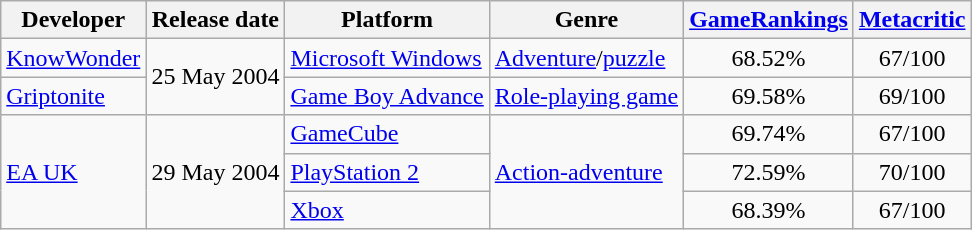<table class="wikitable sortable">
<tr>
<th>Developer</th>
<th>Release date</th>
<th>Platform</th>
<th>Genre</th>
<th><a href='#'>GameRankings</a></th>
<th><a href='#'>Metacritic</a></th>
</tr>
<tr>
<td><a href='#'>KnowWonder</a></td>
<td rowspan="2">25 May 2004</td>
<td><a href='#'>Microsoft Windows</a></td>
<td><a href='#'>Adventure</a>/<a href='#'>puzzle</a></td>
<td style="text-align:center;">68.52%</td>
<td style="text-align:center;">67/100</td>
</tr>
<tr>
<td><a href='#'>Griptonite</a></td>
<td><a href='#'>Game Boy Advance</a></td>
<td><a href='#'>Role-playing game</a></td>
<td style="text-align:center;">69.58%</td>
<td style="text-align:center;">69/100</td>
</tr>
<tr>
<td rowspan="3"><a href='#'>EA UK</a></td>
<td rowspan="3">29 May 2004</td>
<td><a href='#'>GameCube</a></td>
<td rowspan="3"><a href='#'>Action-adventure</a></td>
<td style="text-align:center;">69.74%</td>
<td style="text-align:center;">67/100</td>
</tr>
<tr>
<td><a href='#'>PlayStation 2</a></td>
<td style="text-align:center;">72.59%</td>
<td style="text-align:center;">70/100</td>
</tr>
<tr>
<td><a href='#'>Xbox</a></td>
<td style="text-align:center;">68.39%</td>
<td style="text-align:center;">67/100</td>
</tr>
</table>
